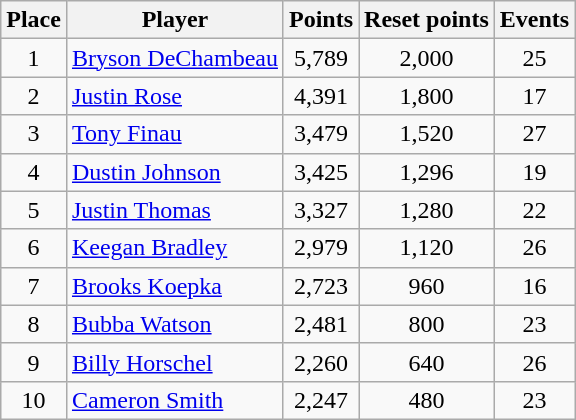<table class="wikitable">
<tr>
<th>Place</th>
<th>Player</th>
<th>Points</th>
<th>Reset points</th>
<th>Events</th>
</tr>
<tr>
<td align=center>1</td>
<td> <a href='#'>Bryson DeChambeau</a></td>
<td align=center>5,789</td>
<td align=center>2,000</td>
<td align=center>25</td>
</tr>
<tr>
<td align=center>2</td>
<td> <a href='#'>Justin Rose</a></td>
<td align=center>4,391</td>
<td align=center>1,800</td>
<td align=center>17</td>
</tr>
<tr>
<td align=center>3</td>
<td> <a href='#'>Tony Finau</a></td>
<td align=center>3,479</td>
<td align=center>1,520</td>
<td align=center>27</td>
</tr>
<tr>
<td align=center>4</td>
<td> <a href='#'>Dustin Johnson</a></td>
<td align=center>3,425</td>
<td align=center>1,296</td>
<td align=center>19</td>
</tr>
<tr>
<td align=center>5</td>
<td> <a href='#'>Justin Thomas</a></td>
<td align=center>3,327</td>
<td align=center>1,280</td>
<td align=center>22</td>
</tr>
<tr>
<td align=center>6</td>
<td> <a href='#'>Keegan Bradley</a></td>
<td align=center>2,979</td>
<td align=center>1,120</td>
<td align=center>26</td>
</tr>
<tr>
<td align=center>7</td>
<td> <a href='#'>Brooks Koepka</a></td>
<td align=center>2,723</td>
<td align=center>960</td>
<td align=center>16</td>
</tr>
<tr>
<td align=center>8</td>
<td> <a href='#'>Bubba Watson</a></td>
<td align=center>2,481</td>
<td align=center>800</td>
<td align=center>23</td>
</tr>
<tr>
<td align=center>9</td>
<td> <a href='#'>Billy Horschel</a></td>
<td align=center>2,260</td>
<td align=center>640</td>
<td align=center>26</td>
</tr>
<tr>
<td align=center>10</td>
<td> <a href='#'>Cameron Smith</a></td>
<td align=center>2,247</td>
<td align=center>480</td>
<td align=center>23</td>
</tr>
</table>
